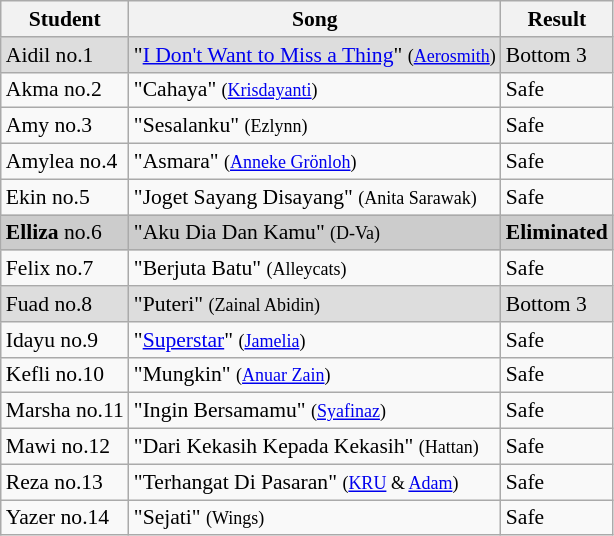<table class="wikitable" style="font-size:90%;">
<tr>
<th>Student</th>
<th>Song</th>
<th>Result</th>
</tr>
<tr bgcolor="#DDDDDD">
<td>Aidil no.1</td>
<td>"<a href='#'>I Don't Want to Miss a Thing</a>" <small>(<a href='#'>Aerosmith</a>)</small></td>
<td>Bottom 3</td>
</tr>
<tr>
<td>Akma no.2</td>
<td>"Cahaya" <small>(<a href='#'>Krisdayanti</a>)</small></td>
<td>Safe</td>
</tr>
<tr>
<td>Amy no.3</td>
<td>"Sesalanku" <small>(Ezlynn)</small></td>
<td>Safe</td>
</tr>
<tr>
<td>Amylea no.4</td>
<td>"Asmara" <small>(<a href='#'>Anneke Grönloh</a>)</small></td>
<td>Safe</td>
</tr>
<tr>
<td>Ekin no.5</td>
<td>"Joget Sayang Disayang" <small>(Anita Sarawak)</small></td>
<td>Safe</td>
</tr>
<tr bgcolor="#CCCCCC">
<td><strong>Elliza</strong> no.6</td>
<td>"Aku Dia Dan Kamu" <small>(D-Va)</small></td>
<td><strong>Eliminated</strong></td>
</tr>
<tr>
<td>Felix no.7</td>
<td>"Berjuta Batu" <small>(Alleycats)</small></td>
<td>Safe</td>
</tr>
<tr bgcolor="#DDDDDD">
<td>Fuad no.8</td>
<td>"Puteri" <small>(Zainal Abidin)</small></td>
<td>Bottom 3</td>
</tr>
<tr>
<td>Idayu no.9</td>
<td>"<a href='#'>Superstar</a>" <small>(<a href='#'>Jamelia</a>)</small></td>
<td>Safe</td>
</tr>
<tr>
<td>Kefli no.10</td>
<td>"Mungkin" <small>(<a href='#'>Anuar Zain</a>)</small></td>
<td>Safe</td>
</tr>
<tr>
<td>Marsha no.11</td>
<td>"Ingin Bersamamu" <small>(<a href='#'>Syafinaz</a>)</small></td>
<td>Safe</td>
</tr>
<tr>
<td>Mawi no.12</td>
<td>"Dari Kekasih Kepada Kekasih" <small>(Hattan)</small></td>
<td>Safe</td>
</tr>
<tr>
<td>Reza no.13</td>
<td>"Terhangat Di Pasaran" <small>(<a href='#'>KRU</a> & <a href='#'>Adam</a>)</small></td>
<td>Safe</td>
</tr>
<tr>
<td>Yazer no.14</td>
<td>"Sejati" <small>(Wings)</small></td>
<td>Safe</td>
</tr>
</table>
